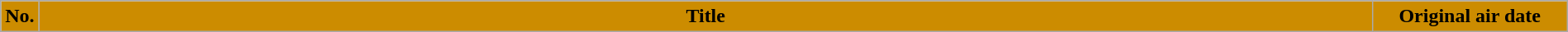<table class="wikitable plainrowheaders" style="width:100%; margin:auto; background:#FFFFFF;">
<tr>
<th style="background-color:#CC8C00;" width="20">No.</th>
<th style="background-color:#CC8C00;">Title</th>
<th style="background-color:#CC8C00;" width="150">Original air date<br>






</th>
</tr>
</table>
